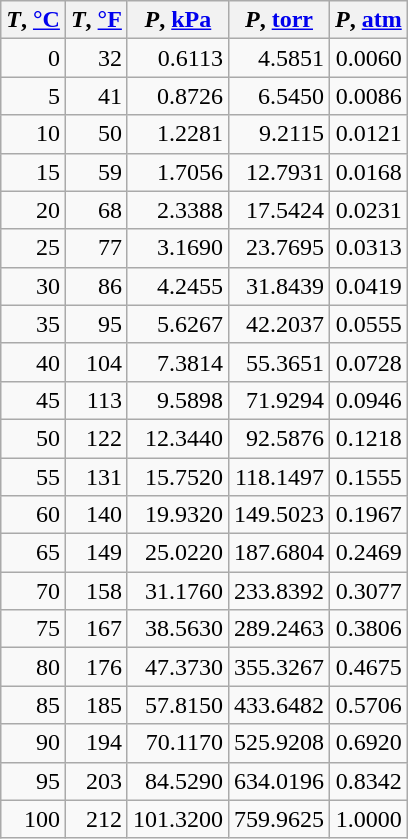<table class="wikitable floatright" style="text-align:right">
<tr>
<th><em>T</em>, <a href='#'>°C</a></th>
<th><em>T</em>, <a href='#'>°F</a></th>
<th><em>P</em>, <a href='#'>kPa</a></th>
<th><em>P</em>, <a href='#'>torr</a></th>
<th><em>P</em>, <a href='#'>atm</a></th>
</tr>
<tr>
<td>0</td>
<td>32</td>
<td>0.6113</td>
<td>4.5851</td>
<td>0.0060</td>
</tr>
<tr>
<td>5</td>
<td>41</td>
<td>0.8726</td>
<td>6.5450</td>
<td>0.0086</td>
</tr>
<tr>
<td>10</td>
<td>50</td>
<td>1.2281</td>
<td>9.2115</td>
<td>0.0121</td>
</tr>
<tr>
<td>15</td>
<td>59</td>
<td>1.7056</td>
<td>12.7931</td>
<td>0.0168</td>
</tr>
<tr>
<td>20</td>
<td>68</td>
<td>2.3388</td>
<td>17.5424</td>
<td>0.0231</td>
</tr>
<tr>
<td>25</td>
<td>77</td>
<td>3.1690</td>
<td>23.7695</td>
<td>0.0313</td>
</tr>
<tr>
<td>30</td>
<td>86</td>
<td>4.2455</td>
<td>31.8439</td>
<td>0.0419</td>
</tr>
<tr>
<td>35</td>
<td>95</td>
<td>5.6267</td>
<td>42.2037</td>
<td>0.0555</td>
</tr>
<tr>
<td>40</td>
<td>104</td>
<td>7.3814</td>
<td>55.3651</td>
<td>0.0728</td>
</tr>
<tr>
<td>45</td>
<td>113</td>
<td>9.5898</td>
<td>71.9294</td>
<td>0.0946</td>
</tr>
<tr>
<td>50</td>
<td>122</td>
<td>12.3440</td>
<td>92.5876</td>
<td>0.1218</td>
</tr>
<tr>
<td>55</td>
<td>131</td>
<td>15.7520</td>
<td>118.1497</td>
<td>0.1555</td>
</tr>
<tr>
<td>60</td>
<td>140</td>
<td>19.9320</td>
<td>149.5023</td>
<td>0.1967</td>
</tr>
<tr>
<td>65</td>
<td>149</td>
<td>25.0220</td>
<td>187.6804</td>
<td>0.2469</td>
</tr>
<tr>
<td>70</td>
<td>158</td>
<td>31.1760</td>
<td>233.8392</td>
<td>0.3077</td>
</tr>
<tr>
<td>75</td>
<td>167</td>
<td>38.5630</td>
<td>289.2463</td>
<td>0.3806</td>
</tr>
<tr>
<td>80</td>
<td>176</td>
<td>47.3730</td>
<td>355.3267</td>
<td>0.4675</td>
</tr>
<tr>
<td>85</td>
<td>185</td>
<td>57.8150</td>
<td>433.6482</td>
<td>0.5706</td>
</tr>
<tr>
<td>90</td>
<td>194</td>
<td>70.1170</td>
<td>525.9208</td>
<td>0.6920</td>
</tr>
<tr>
<td>95</td>
<td>203</td>
<td>84.5290</td>
<td>634.0196</td>
<td>0.8342</td>
</tr>
<tr>
<td>100</td>
<td>212</td>
<td>101.3200</td>
<td>759.9625</td>
<td>1.0000</td>
</tr>
</table>
